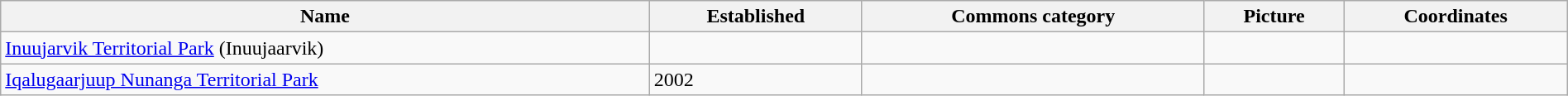<table class='wikitable sortable' style="width:100%">
<tr>
<th>Name</th>
<th>Established</th>
<th>Commons category</th>
<th>Picture</th>
<th>Coordinates</th>
</tr>
<tr>
<td><a href='#'>Inuujarvik Territorial Park</a> (Inuujaarvik)</td>
<td></td>
<td></td>
<td></td>
<td></td>
</tr>
<tr>
<td><a href='#'>Iqalugaarjuup Nunanga Territorial Park</a></td>
<td>2002</td>
<td></td>
<td></td>
<td></td>
</tr>
</table>
